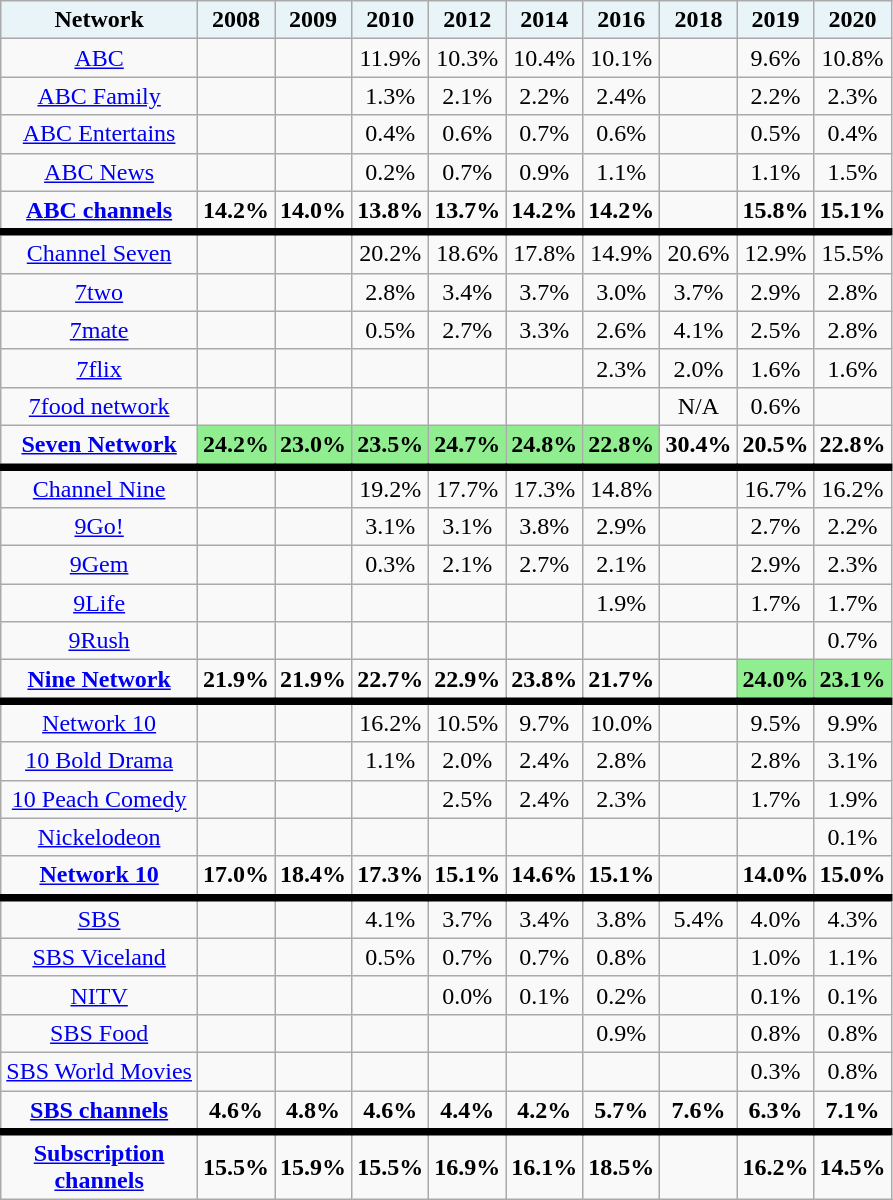<table class="wikitable sortable" style="text-align:center; margin-left:1em;">
<tr>
<th style="background:#e8f4f8;">Network</th>
<th style="background:#e8f4f8;">2008</th>
<th style="background:#e8f4f8;">2009</th>
<th style="background:#e8f4f8;">2010</th>
<th style="background:#e8f4f8;">2012</th>
<th style="background:#e8f4f8;">2014</th>
<th style="background:#e8f4f8;">2016</th>
<th style="background:#e8f4f8;">2018<br></th>
<th style="background:#e8f4f8;">2019</th>
<th style="background:#e8f4f8;">2020</th>
</tr>
<tr>
<td><a href='#'>ABC</a></td>
<td></td>
<td></td>
<td>11.9%</td>
<td>10.3%</td>
<td>10.4%</td>
<td>10.1%</td>
<td></td>
<td>9.6%</td>
<td>10.8%</td>
</tr>
<tr>
<td><a href='#'>ABC Family</a></td>
<td></td>
<td></td>
<td>1.3%</td>
<td>2.1%</td>
<td>2.2%</td>
<td>2.4%</td>
<td></td>
<td>2.2%</td>
<td>2.3%</td>
</tr>
<tr>
<td><a href='#'>ABC Entertains</a></td>
<td></td>
<td></td>
<td>0.4%</td>
<td>0.6%</td>
<td>0.7%</td>
<td>0.6%</td>
<td></td>
<td>0.5%</td>
<td>0.4%</td>
</tr>
<tr>
<td><a href='#'>ABC News</a></td>
<td></td>
<td></td>
<td>0.2%</td>
<td>0.7%</td>
<td>0.9%</td>
<td>1.1%</td>
<td></td>
<td>1.1%</td>
<td>1.5%</td>
</tr>
<tr style="border-bottom:5px solid black">
<td><strong><a href='#'>ABC channels</a></strong></td>
<td><strong>14.2%</strong></td>
<td><strong>14.0%</strong></td>
<td><strong>13.8%</strong></td>
<td><strong>13.7%</strong></td>
<td><strong>14.2%</strong></td>
<td><strong>14.2%</strong></td>
<td></td>
<td><strong>15.8%</strong></td>
<td><strong>15.1%</strong></td>
</tr>
<tr>
<td><a href='#'>Channel Seven</a></td>
<td></td>
<td></td>
<td>20.2%</td>
<td>18.6%</td>
<td>17.8%</td>
<td>14.9%</td>
<td>20.6%</td>
<td>12.9%</td>
<td>15.5%</td>
</tr>
<tr>
<td><a href='#'>7two</a></td>
<td></td>
<td></td>
<td>2.8%</td>
<td>3.4%</td>
<td>3.7%</td>
<td>3.0%</td>
<td>3.7%</td>
<td>2.9%</td>
<td>2.8%</td>
</tr>
<tr>
<td><a href='#'>7mate</a></td>
<td></td>
<td></td>
<td>0.5%</td>
<td>2.7%</td>
<td>3.3%</td>
<td>2.6%</td>
<td>4.1%</td>
<td>2.5%</td>
<td>2.8%</td>
</tr>
<tr>
<td><a href='#'>7flix</a></td>
<td></td>
<td></td>
<td></td>
<td></td>
<td></td>
<td>2.3%</td>
<td>2.0%</td>
<td>1.6%</td>
<td>1.6%</td>
</tr>
<tr>
<td><a href='#'>7food network</a></td>
<td></td>
<td></td>
<td></td>
<td></td>
<td></td>
<td></td>
<td>N/A</td>
<td>0.6%</td>
<td></td>
</tr>
<tr style="border-bottom:5px solid black">
<td><strong><a href='#'>Seven Network</a></strong></td>
<td style="background:lightgreen"><strong>24.2%</strong></td>
<td style="background:lightgreen"><strong>23.0%</strong></td>
<td style="background:lightgreen"><strong>23.5%</strong></td>
<td style="background:lightgreen"><strong>24.7%</strong></td>
<td style="background:lightgreen"><strong>24.8%</strong></td>
<td style="background:lightgreen"><strong>22.8%</strong></td>
<td><strong>30.4%</strong></td>
<td><strong>20.5%</strong></td>
<td><strong>22.8%</strong></td>
</tr>
<tr>
<td><a href='#'>Channel Nine</a></td>
<td></td>
<td></td>
<td>19.2%</td>
<td>17.7%</td>
<td>17.3%</td>
<td>14.8%</td>
<td></td>
<td>16.7%</td>
<td>16.2%</td>
</tr>
<tr>
<td><a href='#'>9Go!</a></td>
<td></td>
<td></td>
<td>3.1%</td>
<td>3.1%</td>
<td>3.8%</td>
<td>2.9%</td>
<td></td>
<td>2.7%</td>
<td>2.2%</td>
</tr>
<tr>
<td><a href='#'>9Gem</a></td>
<td></td>
<td></td>
<td>0.3%</td>
<td>2.1%</td>
<td>2.7%</td>
<td>2.1%</td>
<td></td>
<td>2.9%</td>
<td>2.3%</td>
</tr>
<tr>
<td><a href='#'>9Life</a></td>
<td></td>
<td></td>
<td></td>
<td></td>
<td></td>
<td>1.9%</td>
<td></td>
<td>1.7%</td>
<td>1.7%</td>
</tr>
<tr>
<td><a href='#'>9Rush</a></td>
<td></td>
<td></td>
<td></td>
<td></td>
<td></td>
<td></td>
<td></td>
<td></td>
<td>0.7%</td>
</tr>
<tr style="border-bottom:5px solid black">
<td><strong><a href='#'>Nine Network</a></strong></td>
<td><strong>21.9%</strong></td>
<td><strong>21.9%</strong></td>
<td><strong>22.7%</strong></td>
<td><strong>22.9%</strong></td>
<td><strong>23.8%</strong></td>
<td><strong>21.7%</strong></td>
<td></td>
<td style="background:lightgreen"><strong>24.0%</strong></td>
<td style="background:lightgreen"><strong>23.1%</strong></td>
</tr>
<tr>
<td><a href='#'>Network 10</a></td>
<td></td>
<td></td>
<td>16.2%</td>
<td>10.5%</td>
<td>9.7%</td>
<td>10.0%</td>
<td></td>
<td>9.5%</td>
<td>9.9%</td>
</tr>
<tr>
<td><a href='#'>10 Bold Drama</a></td>
<td></td>
<td></td>
<td>1.1%</td>
<td>2.0%</td>
<td>2.4%</td>
<td>2.8%</td>
<td></td>
<td>2.8%</td>
<td>3.1%</td>
</tr>
<tr>
<td><a href='#'>10 Peach Comedy</a></td>
<td></td>
<td></td>
<td></td>
<td>2.5%</td>
<td>2.4%</td>
<td>2.3%</td>
<td></td>
<td>1.7%</td>
<td>1.9%</td>
</tr>
<tr>
<td><a href='#'>Nickelodeon</a></td>
<td></td>
<td></td>
<td></td>
<td></td>
<td></td>
<td></td>
<td></td>
<td></td>
<td>0.1%</td>
</tr>
<tr style="border-bottom:5px solid black">
<td><strong><a href='#'>Network 10</a></strong></td>
<td><strong>17.0%</strong></td>
<td><strong>18.4%</strong></td>
<td><strong>17.3%</strong></td>
<td><strong>15.1%</strong></td>
<td><strong>14.6%</strong></td>
<td><strong>15.1%</strong></td>
<td></td>
<td><strong>14.0%</strong></td>
<td><strong>15.0%</strong></td>
</tr>
<tr>
<td><a href='#'>SBS</a></td>
<td></td>
<td></td>
<td>4.1%</td>
<td>3.7%</td>
<td>3.4%</td>
<td>3.8%</td>
<td>5.4%</td>
<td>4.0%</td>
<td>4.3%</td>
</tr>
<tr>
<td><a href='#'>SBS Viceland</a></td>
<td></td>
<td></td>
<td>0.5%</td>
<td>0.7%</td>
<td>0.7%</td>
<td>0.8%</td>
<td></td>
<td>1.0%</td>
<td>1.1%</td>
</tr>
<tr>
<td><a href='#'>NITV</a></td>
<td></td>
<td></td>
<td></td>
<td>0.0%</td>
<td>0.1%</td>
<td>0.2%</td>
<td></td>
<td>0.1%</td>
<td>0.1%</td>
</tr>
<tr>
<td><a href='#'>SBS Food</a></td>
<td></td>
<td></td>
<td></td>
<td></td>
<td></td>
<td>0.9%</td>
<td></td>
<td>0.8%</td>
<td>0.8%</td>
</tr>
<tr>
<td><a href='#'>SBS World Movies</a></td>
<td></td>
<td></td>
<td></td>
<td></td>
<td></td>
<td></td>
<td></td>
<td>0.3%</td>
<td>0.8%</td>
</tr>
<tr style="border-bottom:5px solid black">
<td><strong><a href='#'>SBS channels</a></strong></td>
<td><strong>4.6%</strong></td>
<td><strong>4.8%</strong></td>
<td><strong>4.6%</strong></td>
<td><strong>4.4%</strong></td>
<td><strong>4.2%</strong></td>
<td><strong>5.7%</strong></td>
<td><strong>7.6%</strong></td>
<td><strong>6.3%</strong></td>
<td><strong>7.1%</strong></td>
</tr>
<tr>
<td><strong><a href='#'>Subscription<br>channels</a></strong></td>
<td><strong>15.5%</strong></td>
<td><strong>15.9%</strong></td>
<td><strong>15.5%</strong></td>
<td><strong>16.9%</strong></td>
<td><strong>16.1%</strong></td>
<td><strong>18.5%</strong></td>
<td></td>
<td><strong>16.2%</strong></td>
<td><strong>14.5%</strong></td>
</tr>
</table>
